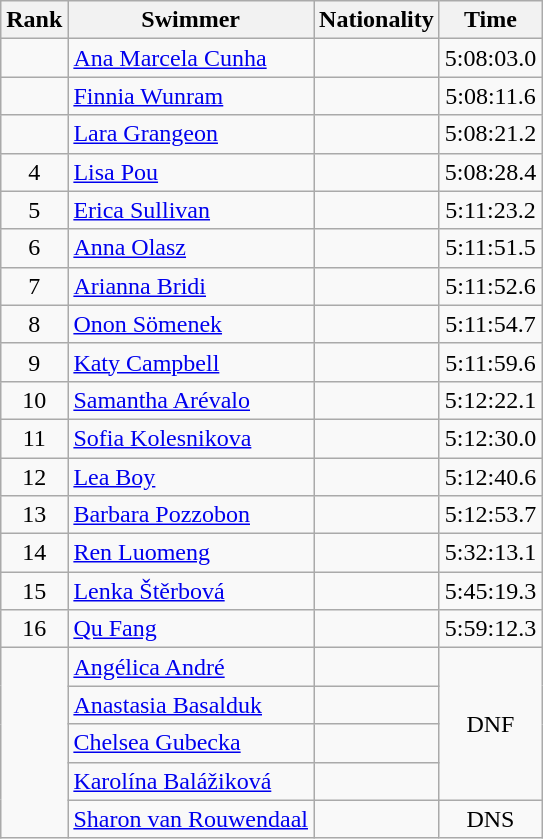<table class="wikitable sortable" border="1" style="text-align:center">
<tr>
<th>Rank</th>
<th>Swimmer</th>
<th>Nationality</th>
<th>Time</th>
</tr>
<tr>
<td></td>
<td align=left><a href='#'>Ana Marcela Cunha</a></td>
<td align=left></td>
<td>5:08:03.0</td>
</tr>
<tr>
<td></td>
<td align=left><a href='#'>Finnia Wunram</a></td>
<td align=left></td>
<td>5:08:11.6</td>
</tr>
<tr>
<td></td>
<td align=left><a href='#'>Lara Grangeon</a></td>
<td align=left></td>
<td>5:08:21.2</td>
</tr>
<tr>
<td>4</td>
<td align=left><a href='#'>Lisa Pou</a></td>
<td align=left></td>
<td>5:08:28.4</td>
</tr>
<tr>
<td>5</td>
<td align=left><a href='#'>Erica Sullivan</a></td>
<td align=left></td>
<td>5:11:23.2</td>
</tr>
<tr>
<td>6</td>
<td align=left><a href='#'>Anna Olasz</a></td>
<td align=left></td>
<td>5:11:51.5</td>
</tr>
<tr>
<td>7</td>
<td align=left><a href='#'>Arianna Bridi</a></td>
<td align=left></td>
<td>5:11:52.6</td>
</tr>
<tr>
<td>8</td>
<td align=left><a href='#'>Onon Sömenek</a></td>
<td align=left></td>
<td>5:11:54.7</td>
</tr>
<tr>
<td>9</td>
<td align=left><a href='#'>Katy Campbell</a></td>
<td align=left></td>
<td>5:11:59.6</td>
</tr>
<tr>
<td>10</td>
<td align=left><a href='#'>Samantha Arévalo</a></td>
<td align=left></td>
<td>5:12:22.1</td>
</tr>
<tr>
<td>11</td>
<td align=left><a href='#'>Sofia Kolesnikova</a></td>
<td align=left></td>
<td>5:12:30.0</td>
</tr>
<tr>
<td>12</td>
<td align=left><a href='#'>Lea Boy</a></td>
<td align=left></td>
<td>5:12:40.6</td>
</tr>
<tr>
<td>13</td>
<td align=left><a href='#'>Barbara Pozzobon</a></td>
<td align=left></td>
<td>5:12:53.7</td>
</tr>
<tr>
<td>14</td>
<td align=left><a href='#'>Ren Luomeng</a></td>
<td align=left></td>
<td>5:32:13.1</td>
</tr>
<tr>
<td>15</td>
<td align=left><a href='#'>Lenka Štěrbová</a></td>
<td align=left></td>
<td>5:45:19.3</td>
</tr>
<tr>
<td>16</td>
<td align=left><a href='#'>Qu Fang</a></td>
<td align=left></td>
<td>5:59:12.3</td>
</tr>
<tr>
<td rowspan=5></td>
<td align=left><a href='#'>Angélica André</a></td>
<td align=left></td>
<td rowspan=4>DNF</td>
</tr>
<tr>
<td align=left><a href='#'>Anastasia Basalduk</a></td>
<td align=left></td>
</tr>
<tr>
<td align=left><a href='#'>Chelsea Gubecka</a></td>
<td align=left></td>
</tr>
<tr>
<td align=left><a href='#'>Karolína Balážiková</a></td>
<td align=left></td>
</tr>
<tr>
<td align=left><a href='#'>Sharon van Rouwendaal</a></td>
<td align=left></td>
<td>DNS</td>
</tr>
</table>
